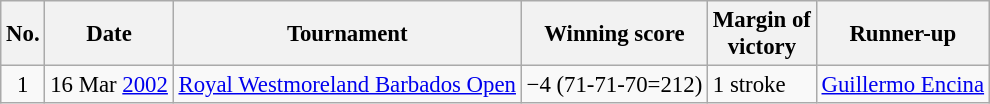<table class="wikitable" style="font-size:95%;">
<tr>
<th>No.</th>
<th>Date</th>
<th>Tournament</th>
<th>Winning score</th>
<th>Margin of<br>victory</th>
<th>Runner-up</th>
</tr>
<tr>
<td align=center>1</td>
<td>16 Mar <a href='#'>2002</a></td>
<td><a href='#'>Royal Westmoreland Barbados Open</a></td>
<td>−4 (71-71-70=212)</td>
<td>1 stroke</td>
<td> <a href='#'>Guillermo Encina</a></td>
</tr>
</table>
